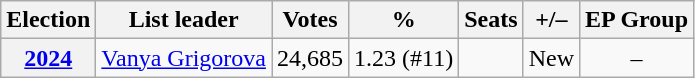<table class="wikitable" style="text-align:center">
<tr>
<th>Election</th>
<th>List leader</th>
<th>Votes</th>
<th>%</th>
<th>Seats</th>
<th>+/–</th>
<th>EP Group</th>
</tr>
<tr>
<th><a href='#'>2024</a></th>
<td><a href='#'>Vanya Grigorova</a></td>
<td>24,685</td>
<td>1.23 (#11)</td>
<td></td>
<td>New</td>
<td>–</td>
</tr>
</table>
